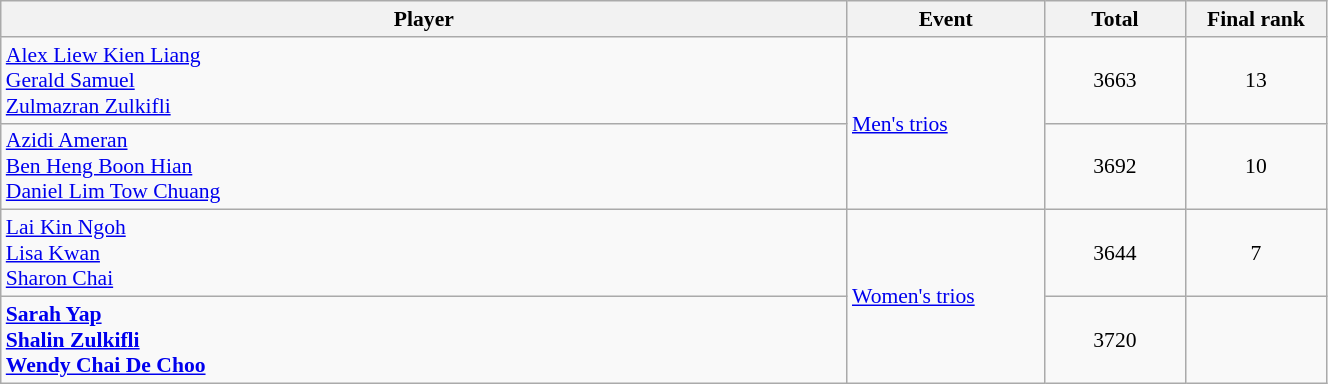<table class="wikitable" width="70%" style="text-align:center; font-size:90%">
<tr>
<th width="30%">Player</th>
<th width="7%">Event</th>
<th width="5%">Total</th>
<th width="5%">Final rank</th>
</tr>
<tr>
<td align=left><a href='#'>Alex Liew Kien Liang</a><br><a href='#'>Gerald Samuel</a><br><a href='#'>Zulmazran Zulkifli</a></td>
<td rowspan=2 align=left><a href='#'>Men's trios</a></td>
<td>3663</td>
<td>13</td>
</tr>
<tr>
<td align=left><a href='#'>Azidi Ameran</a><br><a href='#'>Ben Heng Boon Hian</a><br><a href='#'>Daniel Lim Tow Chuang</a></td>
<td>3692</td>
<td>10</td>
</tr>
<tr>
<td align=left><a href='#'>Lai Kin Ngoh</a><br><a href='#'>Lisa Kwan</a><br><a href='#'>Sharon Chai</a></td>
<td rowspan=2 align=left><a href='#'>Women's trios</a></td>
<td>3644</td>
<td>7</td>
</tr>
<tr>
<td align=left><strong><a href='#'>Sarah Yap</a><br><a href='#'>Shalin Zulkifli</a><br><a href='#'>Wendy Chai De Choo</a></strong></td>
<td>3720</td>
<td></td>
</tr>
</table>
